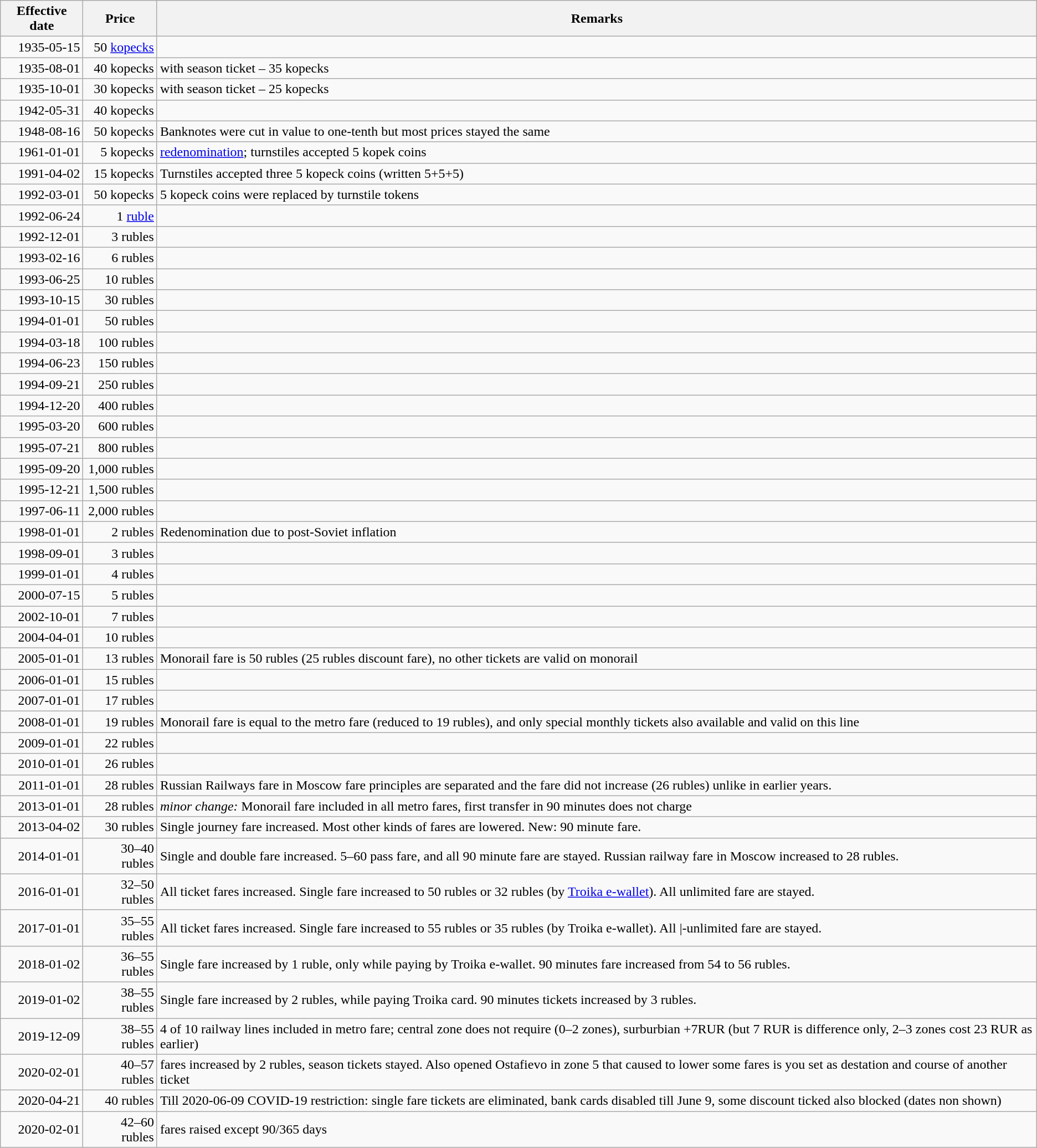<table class="wikitable mw-collapsible mw-collapsed" style="text-align:right">
<tr>
<th>Effective date</th>
<th>Price</th>
<th class="unsortable">Remarks</th>
</tr>
<tr>
<td>1935-05-15</td>
<td>50 <a href='#'>kopecks</a></td>
<td></td>
</tr>
<tr>
<td>1935-08-01</td>
<td>40 kopecks</td>
<td align="left">with season ticket – 35 kopecks</td>
</tr>
<tr>
<td>1935-10-01</td>
<td>30 kopecks</td>
<td align="left">with season ticket – 25 kopecks</td>
</tr>
<tr>
<td>1942-05-31</td>
<td>40 kopecks</td>
<td></td>
</tr>
<tr>
<td>1948-08-16</td>
<td>50 kopecks</td>
<td align="left">Banknotes were cut in value to one-tenth but most prices stayed the same</td>
</tr>
<tr>
<td>1961-01-01</td>
<td>5 kopecks</td>
<td align="left"><a href='#'>redenomination</a>; turnstiles accepted 5 kopek coins</td>
</tr>
<tr>
<td>1991-04-02</td>
<td>15 kopecks</td>
<td align="left">Turnstiles accepted three 5 kopeck coins (written 5+5+5)</td>
</tr>
<tr>
<td>1992-03-01</td>
<td>50 kopecks</td>
<td align="left">5 kopeck coins were replaced by turnstile tokens</td>
</tr>
<tr>
<td>1992-06-24</td>
<td>1 <a href='#'>ruble</a></td>
<td></td>
</tr>
<tr>
<td>1992-12-01</td>
<td>3 rubles</td>
<td></td>
</tr>
<tr>
<td>1993-02-16</td>
<td>6 rubles</td>
<td></td>
</tr>
<tr>
<td>1993-06-25</td>
<td>10 rubles</td>
<td></td>
</tr>
<tr>
<td>1993-10-15</td>
<td>30 rubles</td>
<td></td>
</tr>
<tr>
<td>1994-01-01</td>
<td>50 rubles</td>
<td></td>
</tr>
<tr>
<td>1994-03-18</td>
<td>100 rubles</td>
<td></td>
</tr>
<tr>
<td>1994-06-23</td>
<td>150 rubles</td>
<td></td>
</tr>
<tr>
<td>1994-09-21</td>
<td>250 rubles</td>
<td></td>
</tr>
<tr>
<td>1994-12-20</td>
<td>400 rubles</td>
<td></td>
</tr>
<tr>
<td>1995-03-20</td>
<td>600 rubles</td>
<td></td>
</tr>
<tr>
<td>1995-07-21</td>
<td>800 rubles</td>
<td></td>
</tr>
<tr>
<td>1995-09-20</td>
<td>1,000 rubles</td>
<td></td>
</tr>
<tr>
<td>1995-12-21</td>
<td>1,500 rubles</td>
<td></td>
</tr>
<tr>
<td>1997-06-11</td>
<td>2,000 rubles</td>
<td></td>
</tr>
<tr>
<td>1998-01-01</td>
<td>2 rubles</td>
<td align="left">Redenomination due to post-Soviet inflation</td>
</tr>
<tr>
<td>1998-09-01</td>
<td>3 rubles</td>
<td></td>
</tr>
<tr>
<td>1999-01-01</td>
<td>4 rubles</td>
<td></td>
</tr>
<tr>
<td>2000-07-15</td>
<td>5 rubles</td>
<td></td>
</tr>
<tr>
<td>2002-10-01</td>
<td>7 rubles</td>
<td></td>
</tr>
<tr>
<td>2004-04-01</td>
<td>10 rubles</td>
<td></td>
</tr>
<tr>
<td>2005-01-01</td>
<td>13 rubles</td>
<td align="left">Monorail fare is 50 rubles (25 rubles discount fare), no other tickets are valid on monorail</td>
</tr>
<tr>
<td>2006-01-01</td>
<td>15 rubles</td>
<td></td>
</tr>
<tr>
<td>2007-01-01</td>
<td>17 rubles</td>
<td></td>
</tr>
<tr>
<td>2008-01-01</td>
<td>19 rubles</td>
<td align="left">Monorail fare is equal to the metro fare (reduced to 19 rubles), and only special monthly tickets also available and valid on this line</td>
</tr>
<tr>
<td>2009-01-01</td>
<td>22 rubles</td>
<td></td>
</tr>
<tr>
<td>2010-01-01</td>
<td>26 rubles</td>
<td></td>
</tr>
<tr>
<td>2011-01-01</td>
<td>28 rubles</td>
<td align="left">Russian Railways fare in Moscow fare principles are separated and the fare did not increase (26 rubles) unlike in earlier years.</td>
</tr>
<tr>
<td>2013-01-01</td>
<td>28 rubles</td>
<td align="left"><em>minor change:</em> Monorail fare included in all metro fares, first transfer in 90 minutes does not charge</td>
</tr>
<tr>
<td>2013-04-02</td>
<td>30 rubles</td>
<td align="left">Single journey fare increased. Most other kinds of fares are lowered. New: 90 minute fare.</td>
</tr>
<tr>
<td>2014-01-01</td>
<td>30–40 rubles</td>
<td align="left">Single and double fare increased. 5–60 pass fare, and all 90 minute fare are stayed. Russian railway fare in Moscow increased to 28 rubles.</td>
</tr>
<tr>
<td>2016-01-01</td>
<td>32–50 rubles</td>
<td align="left">All ticket fares increased. Single fare increased to 50 rubles or 32 rubles (by <a href='#'>Troika e-wallet</a>). All unlimited fare are stayed.</td>
</tr>
<tr>
<td>2017-01-01</td>
<td>35–55 rubles</td>
<td align="left">All ticket fares increased. Single fare increased to 55 rubles or 35 rubles (by Troika e-wallet). All |-unlimited fare are stayed.</td>
</tr>
<tr>
<td>2018-01-02</td>
<td>36–55 rubles</td>
<td align="left">Single fare increased by 1 ruble, only while paying by Troika e-wallet. 90 minutes fare increased from 54 to 56 rubles.</td>
</tr>
<tr>
<td>2019-01-02</td>
<td>38–55 rubles</td>
<td align="left">Single fare increased by 2 rubles, while paying Troika card. 90 minutes tickets increased by 3 rubles.</td>
</tr>
<tr>
<td>2019-12-09</td>
<td>38–55 rubles</td>
<td align="left">4 of 10 railway lines included in metro fare; central zone does not require (0–2 zones), surburbian +7RUR (but 7 RUR is difference only, 2–3 zones cost 23 RUR as earlier)</td>
</tr>
<tr>
<td>2020-02-01</td>
<td>40–57 rubles</td>
<td align="left">fares increased by 2 rubles, season tickets stayed. Also opened Ostafievo in zone 5 that caused to lower some fares is you set as destation and course of another ticket</td>
</tr>
<tr>
<td>2020-04-21</td>
<td>40 rubles</td>
<td align="left">Till 2020-06-09 COVID-19 restriction: single fare tickets are eliminated, bank cards disabled till June 9, some discount ticked also blocked (dates non shown)</td>
</tr>
<tr>
<td>2020-02-01</td>
<td>42–60 rubles</td>
<td align="left">fares raised except 90/365 days</td>
</tr>
</table>
